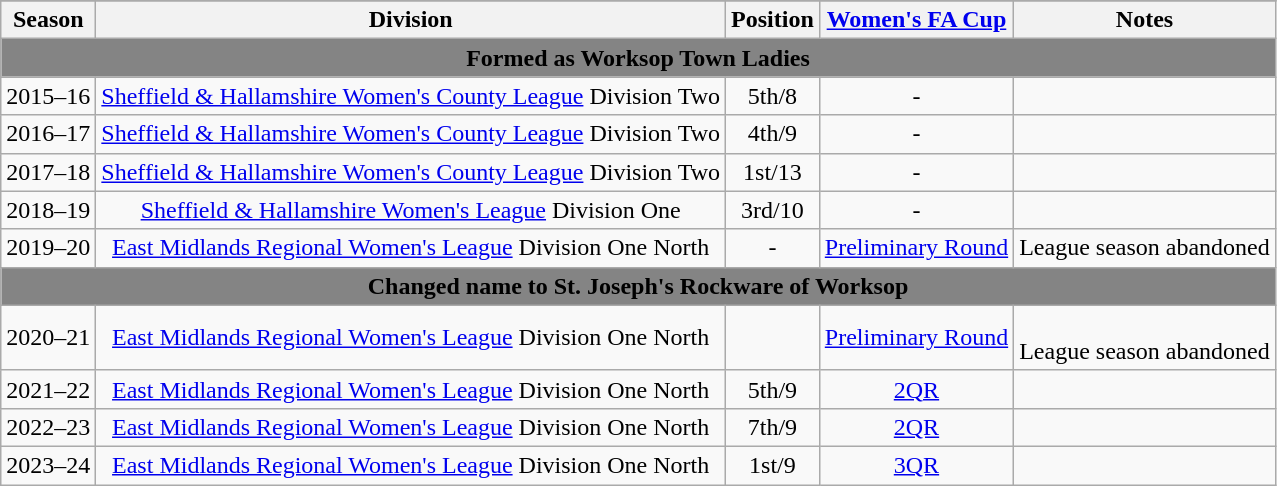<table class="wikitable collapsible" style=" text-align:center;">
<tr>
</tr>
<tr>
<th>Season</th>
<th>Division</th>
<th>Position</th>
<th><a href='#'>Women's FA Cup</a></th>
<th>Notes</th>
</tr>
<tr bgcolor="#848484">
<td colspan="8"><strong>Formed as Worksop Town Ladies</strong></td>
</tr>
<tr>
<td>2015–16</td>
<td><a href='#'>Sheffield & Hallamshire Women's County League</a> Division Two</td>
<td>5th/8</td>
<td>-</td>
<td></td>
</tr>
<tr>
<td>2016–17</td>
<td><a href='#'>Sheffield & Hallamshire Women's County League</a> Division Two</td>
<td>4th/9</td>
<td>-</td>
<td></td>
</tr>
<tr>
<td>2017–18</td>
<td><a href='#'>Sheffield & Hallamshire Women's County League</a> Division Two</td>
<td>1st/13</td>
<td>-</td>
<td></td>
</tr>
<tr>
<td>2018–19</td>
<td><a href='#'>Sheffield & Hallamshire Women's League</a> Division One</td>
<td>3rd/10</td>
<td>-</td>
<td></td>
</tr>
<tr>
<td>2019–20</td>
<td><a href='#'>East Midlands Regional Women's League</a> Division One North</td>
<td>-</td>
<td><a href='#'>Preliminary Round</a></td>
<td>League season abandoned</td>
</tr>
<tr bgcolor="#848484">
<td colspan="8"><strong>Changed name to St. Joseph's Rockware of Worksop</strong></td>
</tr>
<tr>
<td>2020–21</td>
<td><a href='#'>East Midlands Regional Women's League</a> Division One North</td>
<td></td>
<td><a href='#'>Preliminary Round</a></td>
<td><br>League season abandoned</td>
</tr>
<tr>
<td>2021–22</td>
<td><a href='#'>East Midlands Regional Women's League</a> Division One North</td>
<td>5th/9</td>
<td><a href='#'>2QR</a></td>
<td></td>
</tr>
<tr>
<td>2022–23</td>
<td><a href='#'>East Midlands Regional Women's League</a> Division One North</td>
<td>7th/9</td>
<td><a href='#'>2QR</a></td>
<td></td>
</tr>
<tr>
<td>2023–24</td>
<td><a href='#'>East Midlands Regional Women's League</a> Division One North</td>
<td>1st/9</td>
<td><a href='#'>3QR</a></td>
<td></td>
</tr>
</table>
